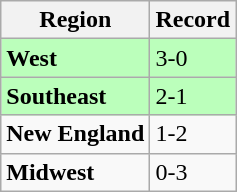<table class="wikitable">
<tr>
<th>Region</th>
<th>Record</th>
</tr>
<tr bgcolor=#bbffbb>
<td><strong>West</strong></td>
<td>3-0</td>
</tr>
<tr bgcolor=#bbffbb>
<td><strong>Southeast</strong></td>
<td>2-1</td>
</tr>
<tr>
<td><strong>New England</strong></td>
<td>1-2</td>
</tr>
<tr>
<td><strong>Midwest</strong></td>
<td>0-3</td>
</tr>
</table>
